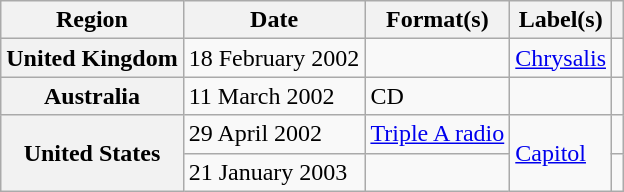<table class="wikitable plainrowheaders" style="text-align:left">
<tr>
<th scope="col">Region</th>
<th scope="col">Date</th>
<th scope="col">Format(s)</th>
<th scope="col">Label(s)</th>
<th scope="col"></th>
</tr>
<tr>
<th scope="row">United Kingdom</th>
<td>18 February 2002</td>
<td></td>
<td><a href='#'>Chrysalis</a></td>
<td align="center"></td>
</tr>
<tr>
<th scope="row">Australia</th>
<td>11 March 2002</td>
<td>CD</td>
<td></td>
<td align="center"></td>
</tr>
<tr>
<th scope="row" rowspan="2">United States</th>
<td>29 April 2002</td>
<td><a href='#'>Triple A radio</a></td>
<td rowspan="2"><a href='#'>Capitol</a></td>
<td align="center"></td>
</tr>
<tr>
<td>21 January 2003</td>
<td></td>
<td align="center"></td>
</tr>
</table>
